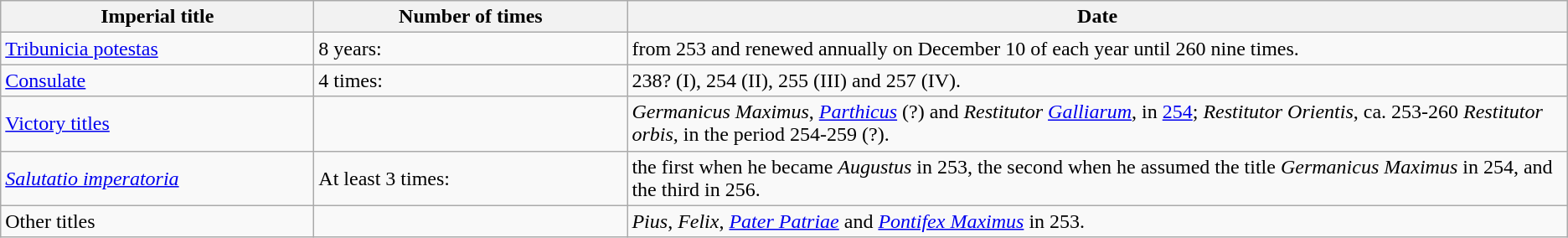<table class="wikitable">
<tr valign="top">
<th width=20%>Imperial title</th>
<th width=20%>Number of times</th>
<th width=60%>Date</th>
</tr>
<tr valign="top">
<td><a href='#'>Tribunicia potestas</a></td>
<td>8 years:</td>
<td>from 253 and renewed annually on December 10 of each year until 260 nine times.</td>
</tr>
<tr>
<td><a href='#'>Consulate</a></td>
<td>4 times:</td>
<td>238? (I), 254 (II), 255 (III) and 257 (IV).</td>
</tr>
<tr>
<td><a href='#'>Victory titles</a></td>
<td></td>
<td><em>Germanicus Maximus</em>, <em><a href='#'>Parthicus</a></em> (?) and <em>Restitutor <a href='#'>Galliarum</a></em>, in <a href='#'>254</a>;  <em>Restitutor Orientis</em>, ca. 253-260 <em>Restitutor orbis</em>, in the period 254-259 (?).</td>
</tr>
<tr>
<td><em><a href='#'>Salutatio imperatoria</a></em></td>
<td>At least 3 times:</td>
<td>the first when he became <em>Augustus</em> in 253, the second when he assumed the title <em>Germanicus Maximus</em> in 254, and the third in 256.</td>
</tr>
<tr>
<td>Other titles</td>
<td></td>
<td><em>Pius</em>, <em>Felix</em>, <em><a href='#'>Pater Patriae</a></em> and <em><a href='#'>Pontifex Maximus</a></em> in 253.</td>
</tr>
</table>
